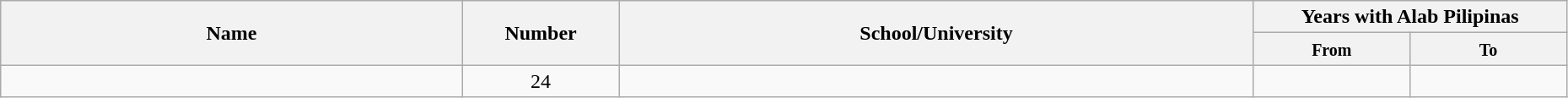<table class="wikitable sortable" style="text-align:center" width="98%">
<tr>
<th style="width:180px;" rowspan="2">Name</th>
<th style="width:10%;" colspan="2" rowspan="2">Number</th>
<th style="width:250px;" rowspan="2">School/University</th>
<th style="width:180px; text-align:center;" colspan="2">Years with Alab Pilipinas</th>
</tr>
<tr>
<th style="width:10%; text-align:center;"><small>From</small></th>
<th style="width:10%; text-align:center;"><small>To</small></th>
</tr>
<tr>
<td></td>
<td colspan="2">24</td>
<td></td>
<td></td>
<td></td>
</tr>
</table>
